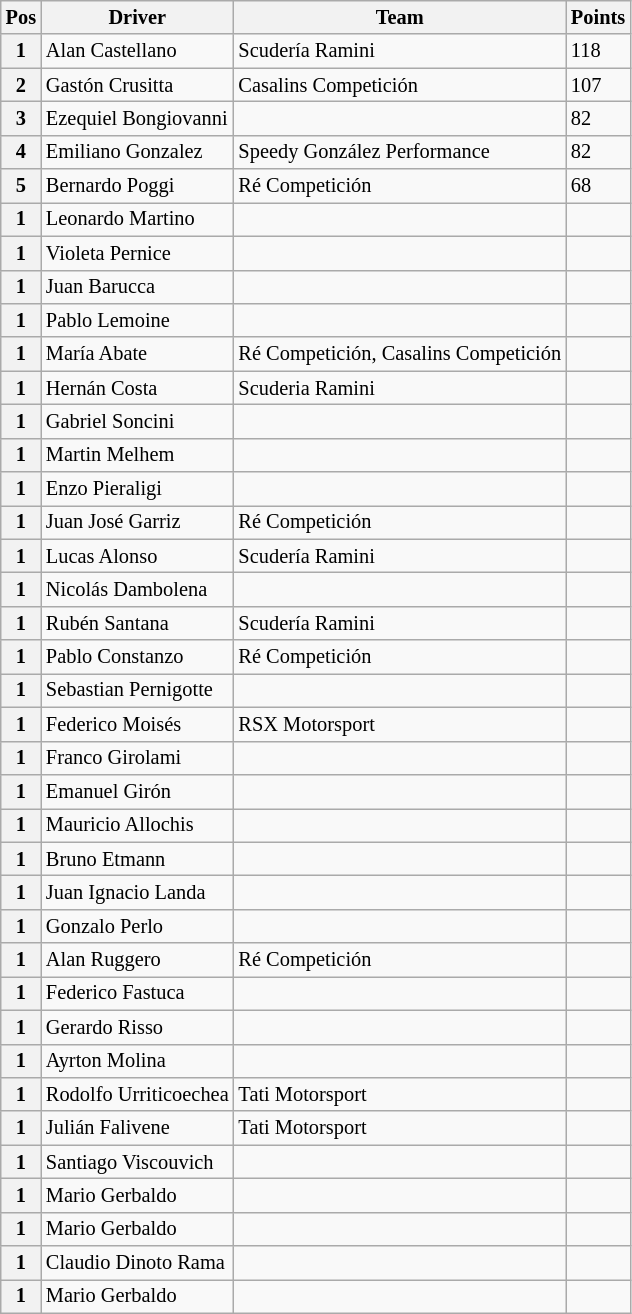<table class="wikitable sortable" style="font-size:85%">
<tr>
<th>Pos</th>
<th>Driver</th>
<th>Team</th>
<th>Points</th>
</tr>
<tr>
<th>1</th>
<td> Alan Castellano</td>
<td>Scudería Ramini</td>
<td>118</td>
</tr>
<tr>
<th>2</th>
<td> Gastón Crusitta</td>
<td>Casalins Competición</td>
<td>107</td>
</tr>
<tr>
<th>3</th>
<td> Ezequiel Bongiovanni</td>
<td></td>
<td>82</td>
</tr>
<tr>
<th>4</th>
<td> Emiliano Gonzalez</td>
<td>Speedy González Performance</td>
<td>82</td>
</tr>
<tr>
<th>5</th>
<td> Bernardo Poggi</td>
<td>Ré Competición</td>
<td>68</td>
</tr>
<tr>
<th>1</th>
<td> Leonardo Martino</td>
<td></td>
<td></td>
</tr>
<tr>
<th>1</th>
<td> Violeta Pernice</td>
<td></td>
<td></td>
</tr>
<tr>
<th>1</th>
<td> Juan Barucca</td>
<td></td>
<td></td>
</tr>
<tr>
<th>1</th>
<td> Pablo Lemoine</td>
<td></td>
<td></td>
</tr>
<tr>
<th>1</th>
<td> María Abate</td>
<td>Ré Competición, Casalins Competición</td>
<td></td>
</tr>
<tr>
<th>1</th>
<td> Hernán Costa</td>
<td>Scuderia Ramini</td>
<td></td>
</tr>
<tr>
<th>1</th>
<td> Gabriel Soncini</td>
<td></td>
<td></td>
</tr>
<tr>
<th>1</th>
<td> Martin Melhem</td>
<td></td>
<td></td>
</tr>
<tr>
<th>1</th>
<td> Enzo Pieraligi</td>
<td></td>
<td></td>
</tr>
<tr>
<th>1</th>
<td> Juan José Garriz</td>
<td>Ré Competición</td>
<td></td>
</tr>
<tr>
<th>1</th>
<td> Lucas Alonso</td>
<td>Scudería Ramini</td>
<td></td>
</tr>
<tr>
<th>1</th>
<td> Nicolás Dambolena</td>
<td></td>
<td></td>
</tr>
<tr>
<th>1</th>
<td> Rubén Santana</td>
<td>Scudería Ramini</td>
<td></td>
</tr>
<tr>
<th>1</th>
<td> Pablo Constanzo</td>
<td>Ré Competición</td>
<td></td>
</tr>
<tr>
<th>1</th>
<td> Sebastian Pernigotte</td>
<td></td>
<td></td>
</tr>
<tr>
<th>1</th>
<td> Federico Moisés</td>
<td>RSX Motorsport</td>
<td></td>
</tr>
<tr>
<th>1</th>
<td> Franco Girolami</td>
<td></td>
<td></td>
</tr>
<tr>
<th>1</th>
<td> Emanuel Girón</td>
<td></td>
<td></td>
</tr>
<tr>
<th>1</th>
<td> Mauricio Allochis</td>
<td></td>
<td></td>
</tr>
<tr>
<th>1</th>
<td> Bruno Etmann</td>
<td></td>
<td></td>
</tr>
<tr>
<th>1</th>
<td> Juan Ignacio Landa</td>
<td></td>
<td></td>
</tr>
<tr>
<th>1</th>
<td> Gonzalo Perlo</td>
<td></td>
<td></td>
</tr>
<tr>
<th>1</th>
<td> Alan Ruggero</td>
<td>Ré Competición</td>
<td></td>
</tr>
<tr>
<th>1</th>
<td> Federico Fastuca</td>
<td></td>
<td></td>
</tr>
<tr>
<th>1</th>
<td> Gerardo Risso</td>
<td></td>
<td></td>
</tr>
<tr>
<th>1</th>
<td> Ayrton Molina</td>
<td></td>
<td></td>
</tr>
<tr>
<th>1</th>
<td> Rodolfo Urriticoechea</td>
<td>Tati Motorsport</td>
<td></td>
</tr>
<tr>
<th>1</th>
<td> Julián Falivene</td>
<td>Tati Motorsport</td>
<td></td>
</tr>
<tr>
<th>1</th>
<td> Santiago Viscouvich</td>
<td></td>
<td></td>
</tr>
<tr>
<th>1</th>
<td> Mario Gerbaldo</td>
<td></td>
<td></td>
</tr>
<tr>
<th>1</th>
<td> Mario Gerbaldo</td>
<td></td>
<td></td>
</tr>
<tr>
<th>1</th>
<td> Claudio Dinoto Rama</td>
<td></td>
<td></td>
</tr>
<tr>
<th>1</th>
<td> Mario Gerbaldo</td>
<td></td>
<td></td>
</tr>
</table>
